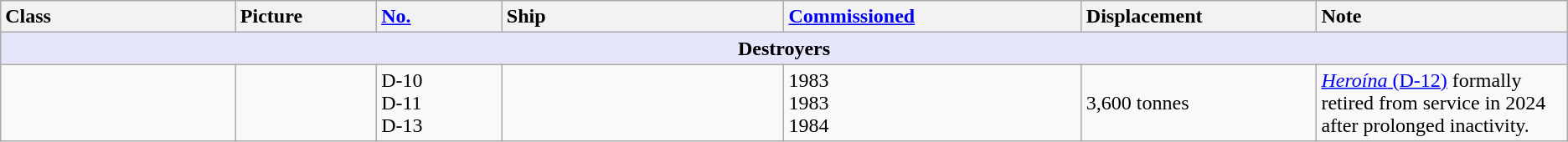<table class="wikitable">
<tr>
<th style="text-align:left; width:15%;">Class</th>
<th style="text-align:left; width:9%;">Picture</th>
<th style="text-align:left; width:8%;"><a href='#'>No.</a></th>
<th style="text-align:left; width:18%;">Ship</th>
<th style="text-align:left; width:19%;"><a href='#'>Commissioned</a></th>
<th style="text-align:left; width:15%;">Displacement</th>
<th style="text-align:left; width:20%;">Note</th>
</tr>
<tr>
<th colspan="7" style="background: lavender;">Destroyers</th>
</tr>
<tr>
<td> </td>
<td></td>
<td>D-10<br>D-11<br>D-13</td>
<td><br><br></td>
<td>1983<br>1983<br>1984</td>
<td>3,600 tonnes</td>
<td><a href='#'><em>Heroína</em> (D-12)</a> formally retired from service in 2024 after prolonged inactivity.</td>
</tr>
</table>
